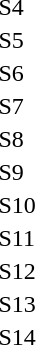<table>
<tr>
<td>S4</td>
<td></td>
<td></td>
<td></td>
</tr>
<tr>
<td>S5</td>
<td></td>
<td></td>
<td></td>
</tr>
<tr>
<td>S6</td>
<td></td>
<td></td>
<td></td>
</tr>
<tr>
<td>S7</td>
<td></td>
<td></td>
<td></td>
</tr>
<tr>
<td>S8</td>
<td></td>
<td></td>
<td></td>
</tr>
<tr>
<td>S9</td>
<td></td>
<td></td>
<td></td>
</tr>
<tr>
<td>S10</td>
<td></td>
<td></td>
<td></td>
</tr>
<tr>
<td>S11</td>
<td></td>
<td></td>
<td></td>
</tr>
<tr>
<td>S12</td>
<td></td>
<td></td>
<td></td>
</tr>
<tr>
<td>S13</td>
<td></td>
<td></td>
<td></td>
</tr>
<tr>
<td>S14</td>
<td></td>
<td></td>
<td></td>
</tr>
</table>
